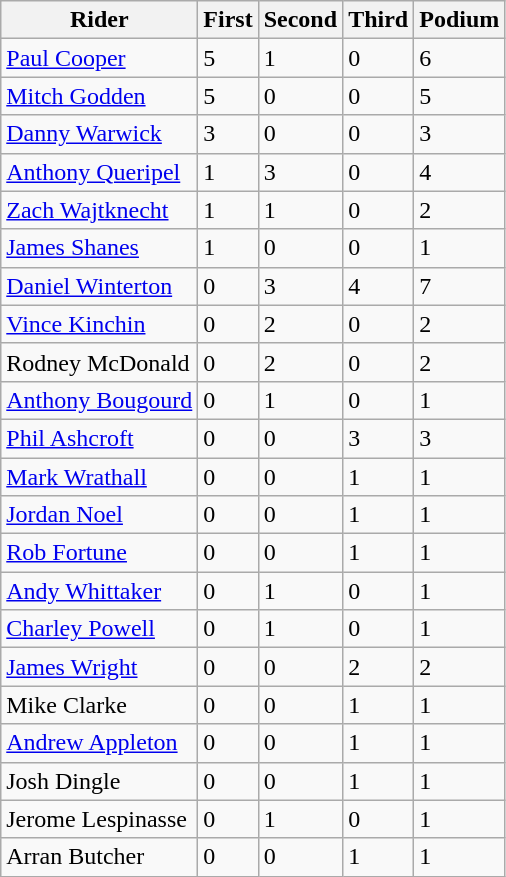<table class="wikitable sortable" style="text-align:left;">
<tr>
<th>Rider</th>
<th>First</th>
<th>Second</th>
<th>Third</th>
<th>Podium</th>
</tr>
<tr>
<td> <a href='#'>Paul Cooper</a></td>
<td>5</td>
<td>1</td>
<td>0</td>
<td>6</td>
</tr>
<tr>
<td> <a href='#'>Mitch Godden</a></td>
<td>5</td>
<td>0</td>
<td>0</td>
<td>5</td>
</tr>
<tr>
<td> <a href='#'>Danny Warwick</a></td>
<td>3</td>
<td>0</td>
<td>0</td>
<td>3</td>
</tr>
<tr>
<td> <a href='#'>Anthony Queripel</a></td>
<td>1</td>
<td>3</td>
<td>0</td>
<td>4</td>
</tr>
<tr>
<td> <a href='#'>Zach Wajtknecht</a></td>
<td>1</td>
<td>1</td>
<td>0</td>
<td>2</td>
</tr>
<tr>
<td> <a href='#'>James Shanes</a></td>
<td>1</td>
<td>0</td>
<td>0</td>
<td>1</td>
</tr>
<tr>
<td> <a href='#'>Daniel Winterton</a></td>
<td>0</td>
<td>3</td>
<td>4</td>
<td>7</td>
</tr>
<tr>
<td> <a href='#'>Vince Kinchin</a></td>
<td>0</td>
<td>2</td>
<td>0</td>
<td>2</td>
</tr>
<tr>
<td> Rodney McDonald</td>
<td>0</td>
<td>2</td>
<td>0</td>
<td>2</td>
</tr>
<tr>
<td> <a href='#'>Anthony Bougourd</a></td>
<td>0</td>
<td>1</td>
<td>0</td>
<td>1</td>
</tr>
<tr>
<td> <a href='#'>Phil Ashcroft</a></td>
<td>0</td>
<td>0</td>
<td>3</td>
<td>3</td>
</tr>
<tr>
<td> <a href='#'>Mark Wrathall</a></td>
<td>0</td>
<td>0</td>
<td>1</td>
<td>1</td>
</tr>
<tr>
<td> <a href='#'>Jordan Noel</a></td>
<td>0</td>
<td>0</td>
<td>1</td>
<td>1</td>
</tr>
<tr>
<td> <a href='#'>Rob Fortune</a></td>
<td>0</td>
<td>0</td>
<td>1</td>
<td>1</td>
</tr>
<tr>
<td> <a href='#'>Andy Whittaker</a></td>
<td>0</td>
<td>1</td>
<td>0</td>
<td>1</td>
</tr>
<tr>
<td> <a href='#'>Charley Powell</a></td>
<td>0</td>
<td>1</td>
<td>0</td>
<td>1</td>
</tr>
<tr>
<td> <a href='#'>James Wright</a></td>
<td>0</td>
<td>0</td>
<td>2</td>
<td>2</td>
</tr>
<tr>
<td> Mike Clarke</td>
<td>0</td>
<td>0</td>
<td>1</td>
<td>1</td>
</tr>
<tr>
<td> <a href='#'>Andrew Appleton</a></td>
<td>0</td>
<td>0</td>
<td>1</td>
<td>1</td>
</tr>
<tr>
<td> Josh Dingle</td>
<td>0</td>
<td>0</td>
<td>1</td>
<td>1</td>
</tr>
<tr>
<td> Jerome Lespinasse</td>
<td>0</td>
<td>1</td>
<td>0</td>
<td>1</td>
</tr>
<tr>
<td> Arran Butcher</td>
<td>0</td>
<td>0</td>
<td>1</td>
<td>1</td>
</tr>
</table>
